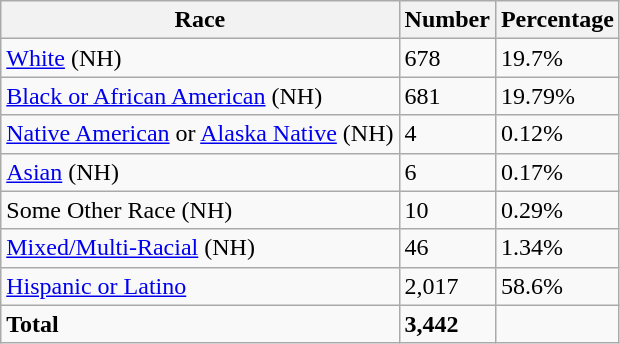<table class="wikitable">
<tr>
<th>Race</th>
<th>Number</th>
<th>Percentage</th>
</tr>
<tr>
<td><a href='#'>White</a> (NH)</td>
<td>678</td>
<td>19.7%</td>
</tr>
<tr>
<td><a href='#'>Black or African American</a> (NH)</td>
<td>681</td>
<td>19.79%</td>
</tr>
<tr>
<td><a href='#'>Native American</a> or <a href='#'>Alaska Native</a> (NH)</td>
<td>4</td>
<td>0.12%</td>
</tr>
<tr>
<td><a href='#'>Asian</a> (NH)</td>
<td>6</td>
<td>0.17%</td>
</tr>
<tr>
<td>Some Other Race (NH)</td>
<td>10</td>
<td>0.29%</td>
</tr>
<tr>
<td><a href='#'>Mixed/Multi-Racial</a> (NH)</td>
<td>46</td>
<td>1.34%</td>
</tr>
<tr>
<td><a href='#'>Hispanic or Latino</a></td>
<td>2,017</td>
<td>58.6%</td>
</tr>
<tr>
<td><strong>Total</strong></td>
<td><strong>3,442</strong></td>
<td></td>
</tr>
</table>
